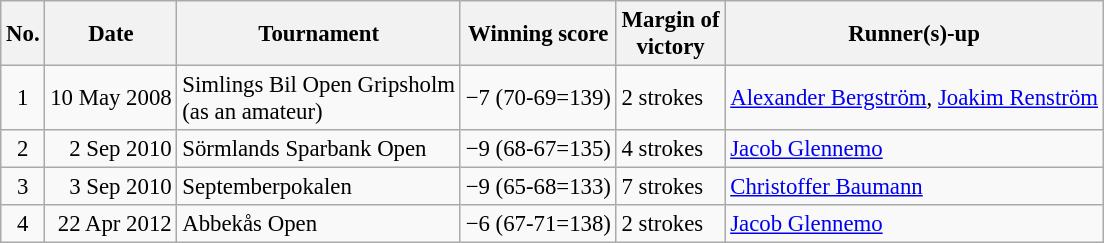<table class="wikitable" style="font-size:95%;">
<tr>
<th>No.</th>
<th>Date</th>
<th>Tournament</th>
<th>Winning score</th>
<th>Margin of<br>victory</th>
<th>Runner(s)-up</th>
</tr>
<tr>
<td align=center>1</td>
<td align=right>10 May 2008</td>
<td>Simlings Bil Open Gripsholm<br>(as an amateur)</td>
<td>−7 (70-69=139)</td>
<td>2 strokes</td>
<td> <a href='#'>Alexander Bergström</a>,  <a href='#'>Joakim Renström</a></td>
</tr>
<tr>
<td align=center>2</td>
<td align=right>2 Sep 2010</td>
<td>Sörmlands Sparbank Open</td>
<td>−9 (68-67=135)</td>
<td>4 strokes</td>
<td> <a href='#'>Jacob Glennemo</a></td>
</tr>
<tr>
<td align=center>3</td>
<td align=right>3 Sep 2010</td>
<td>Septemberpokalen</td>
<td>−9 (65-68=133)</td>
<td>7 strokes</td>
<td> <a href='#'>Christoffer Baumann</a></td>
</tr>
<tr>
<td align=center>4</td>
<td align=right>22 Apr 2012</td>
<td>Abbekås Open</td>
<td>−6 (67-71=138)</td>
<td>2 strokes</td>
<td> <a href='#'>Jacob Glennemo</a></td>
</tr>
</table>
